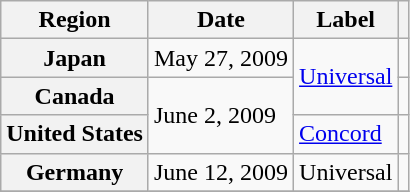<table class="wikitable plainrowheaders">
<tr>
<th scope="col">Region</th>
<th scope="col">Date</th>
<th scope="col">Label</th>
<th scope="col"></th>
</tr>
<tr>
<th scope="row">Japan</th>
<td>May 27, 2009</td>
<td rowspan="2"><a href='#'>Universal</a></td>
<td></td>
</tr>
<tr>
<th scope="row">Canada</th>
<td rowspan="2">June 2, 2009</td>
<td></td>
</tr>
<tr>
<th scope="row">United States</th>
<td><a href='#'>Concord</a></td>
<td></td>
</tr>
<tr>
<th scope="row">Germany</th>
<td>June 12, 2009</td>
<td>Universal</td>
<td></td>
</tr>
<tr>
</tr>
</table>
